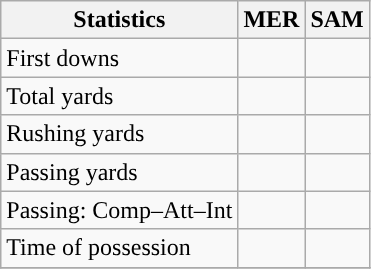<table class="wikitable" style="float: left;">
<tr>
<th>Statistics</th>
<th>MER</th>
<th>SAM</th>
</tr>
<tr>
<td>First downs</td>
<td></td>
<td></td>
</tr>
<tr>
<td>Total yards</td>
<td></td>
<td></td>
</tr>
<tr>
<td>Rushing yards</td>
<td></td>
<td></td>
</tr>
<tr>
<td>Passing yards</td>
<td></td>
<td></td>
</tr>
<tr>
<td>Passing: Comp–Att–Int</td>
<td></td>
<td></td>
</tr>
<tr>
<td>Time of possession</td>
<td></td>
<td></td>
</tr>
<tr>
</tr>
</table>
